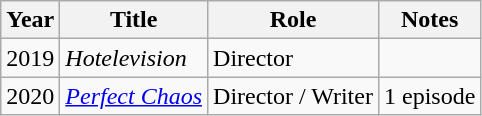<table class=wikitable>
<tr>
<th>Year</th>
<th>Title</th>
<th>Role</th>
<th>Notes</th>
</tr>
<tr>
<td>2019</td>
<td><em>Hotelevision</em></td>
<td>Director</td>
<td></td>
</tr>
<tr>
<td>2020</td>
<td><em><a href='#'>Perfect Chaos</a></em></td>
<td>Director / Writer</td>
<td>1 episode</td>
</tr>
</table>
